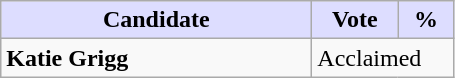<table class="wikitable">
<tr>
<th style="background:#ddf; width:200px;">Candidate</th>
<th style="background:#ddf; width:50px;">Vote</th>
<th style="background:#ddf; width:30px;">%</th>
</tr>
<tr>
<td><strong>Katie Grigg</strong></td>
<td colspan="2">Acclaimed</td>
</tr>
</table>
